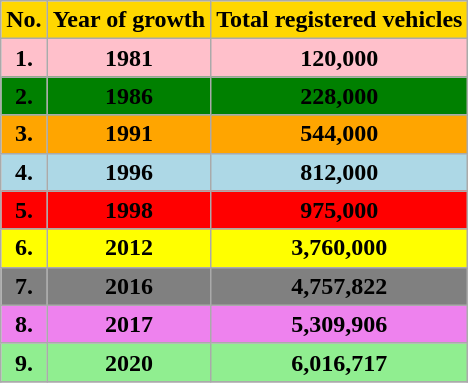<table class="wikitable sortable">
<tr>
<th style="background:gold">No.</th>
<th style="background:gold">Year of growth</th>
<th style="background:gold">Total registered vehicles</th>
</tr>
<tr>
<th style="background:pink">1.</th>
<th style="background:pink">1981</th>
<th style="background:pink">120,000</th>
</tr>
<tr>
<th style="background:green">2.</th>
<th style="background:green">1986</th>
<th style="background:green">228,000</th>
</tr>
<tr>
<th style="background:orange">3.</th>
<th style="background:orange">1991</th>
<th style="background:orange">544,000</th>
</tr>
<tr>
<th style="background:lightblue">4.</th>
<th style="background:lightblue">1996</th>
<th style="background:lightblue">812,000</th>
</tr>
<tr>
<th style="background:red">5.</th>
<th style="background:red">1998</th>
<th style="background:red">975,000</th>
</tr>
<tr>
<th style="background:yellow">6.</th>
<th style="background:yellow">2012</th>
<th style="background:yellow">3,760,000</th>
</tr>
<tr>
<th style="background:grey">7.</th>
<th style="background:grey">2016</th>
<th style="background:grey">4,757,822</th>
</tr>
<tr>
<th style="background:violet">8.</th>
<th style="background:violet">2017</th>
<th style="background:violet">5,309,906</th>
</tr>
<tr>
<th style="background:lightgreen">9.</th>
<th style="background:lightgreen">2020</th>
<th style="background:lightgreen">6,016,717</th>
</tr>
<tr>
</tr>
</table>
